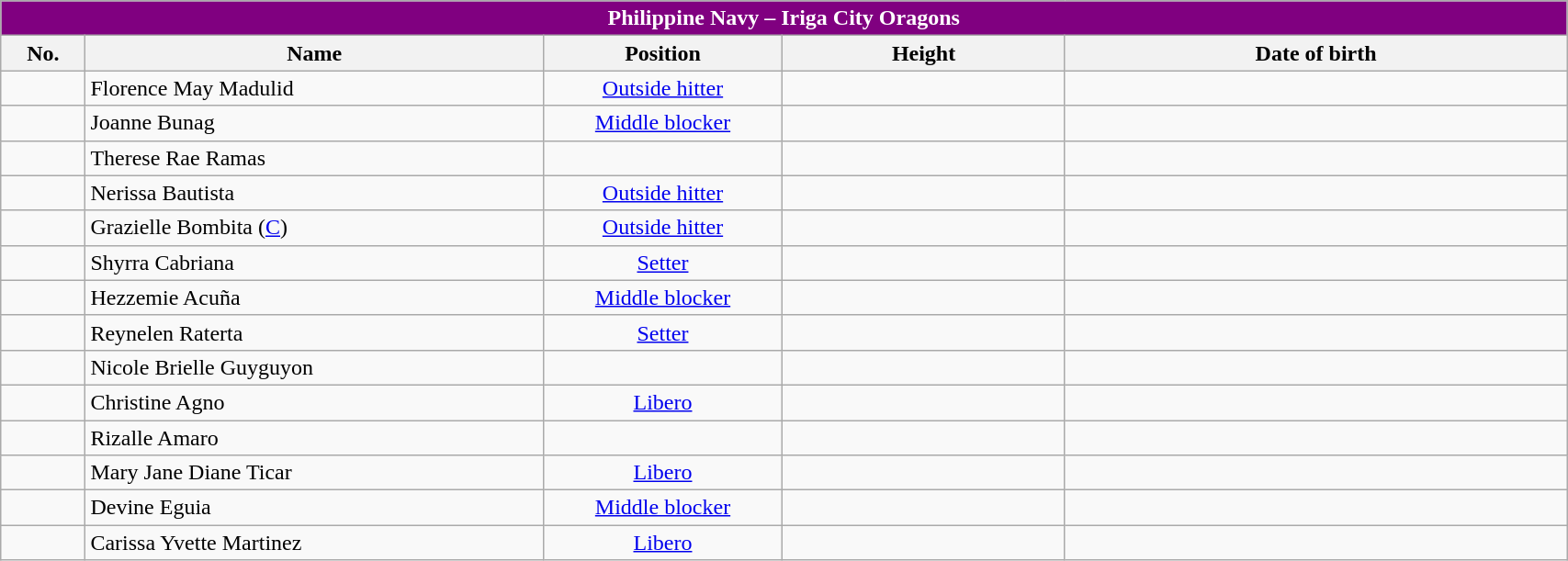<table class="wikitable sortable" style="font-size:100%; text-align:center; width:90%;">
<tr>
<th colspan="5" style= "background:#800080; color:#FFFFFF; text-align: center"><strong>Philippine Navy – Iriga City Oragons</strong></th>
</tr>
<tr>
<th style="width:1em;">No.</th>
<th style="width:10em;">Name</th>
<th style="width:5em;">Position</th>
<th style="width:6em;">Height</th>
<th style="width:11em;">Date of birth</th>
</tr>
<tr>
<td></td>
<td align=left> Florence May Madulid</td>
<td><a href='#'>Outside hitter</a></td>
<td></td>
<td align=right></td>
</tr>
<tr>
<td></td>
<td align=left> Joanne Bunag</td>
<td><a href='#'>Middle blocker</a></td>
<td></td>
<td align=right></td>
</tr>
<tr>
<td></td>
<td align=left> Therese Rae Ramas</td>
<td></td>
<td></td>
<td align=right></td>
</tr>
<tr>
<td></td>
<td align=left> Nerissa Bautista</td>
<td><a href='#'>Outside hitter</a></td>
<td></td>
<td align=right></td>
</tr>
<tr>
<td></td>
<td align=left> Grazielle Bombita (<a href='#'>C</a>)</td>
<td><a href='#'>Outside hitter</a></td>
<td></td>
<td align=right></td>
</tr>
<tr>
<td></td>
<td align=left> Shyrra Cabriana</td>
<td><a href='#'>Setter</a></td>
<td></td>
<td align=right></td>
</tr>
<tr>
<td></td>
<td align=left> Hezzemie Acuña</td>
<td><a href='#'>Middle blocker</a></td>
<td></td>
<td align=right></td>
</tr>
<tr>
<td></td>
<td align=left> Reynelen Raterta</td>
<td><a href='#'>Setter</a></td>
<td></td>
<td align=right></td>
</tr>
<tr>
<td></td>
<td align=left> Nicole Brielle Guyguyon</td>
<td></td>
<td></td>
<td></td>
</tr>
<tr>
<td></td>
<td align=left> Christine Agno</td>
<td><a href='#'>Libero</a></td>
<td></td>
<td align=right></td>
</tr>
<tr>
<td></td>
<td align=left> Rizalle Amaro</td>
<td></td>
<td></td>
<td></td>
</tr>
<tr>
<td></td>
<td align=left> Mary Jane Diane Ticar</td>
<td><a href='#'>Libero</a></td>
<td></td>
<td align=right></td>
</tr>
<tr>
<td></td>
<td align=left> Devine Eguia</td>
<td><a href='#'>Middle blocker</a></td>
<td></td>
<td align=right></td>
</tr>
<tr>
<td></td>
<td align=left> Carissa Yvette Martinez</td>
<td><a href='#'>Libero</a></td>
<td></td>
<td align=right></td>
</tr>
</table>
